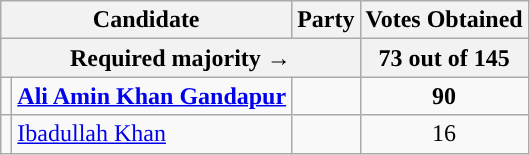<table class="wikitable">
<tr>
<th colspan="2">Candidate</th>
<th>Party</th>
<th>Votes Obtained</th>
</tr>
<tr>
<th colspan="3">Required majority →</th>
<th>73 out of 145</th>
</tr>
<tr>
<td></td>
<td><a href='#'><strong>Ali Amin Khan Gandapur</strong></a></td>
<td><strong></strong></td>
<td style="text-align:center;"><strong>90</strong> </td>
</tr>
<tr>
<td></td>
<td><a href='#'>Ibadullah Khan</a></td>
<td></td>
<td style="text-align:center;">16 </td>
</tr>
</table>
